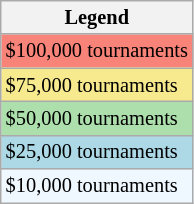<table class="wikitable" style="font-size:85%;">
<tr>
<th>Legend</th>
</tr>
<tr style="background:#f88379;">
<td>$100,000 tournaments</td>
</tr>
<tr style="background:#f7e98e;">
<td>$75,000 tournaments</td>
</tr>
<tr style="background:#addfad;">
<td>$50,000 tournaments</td>
</tr>
<tr style="background:lightblue;">
<td>$25,000 tournaments</td>
</tr>
<tr style="background:#f0f8ff;">
<td>$10,000 tournaments</td>
</tr>
</table>
